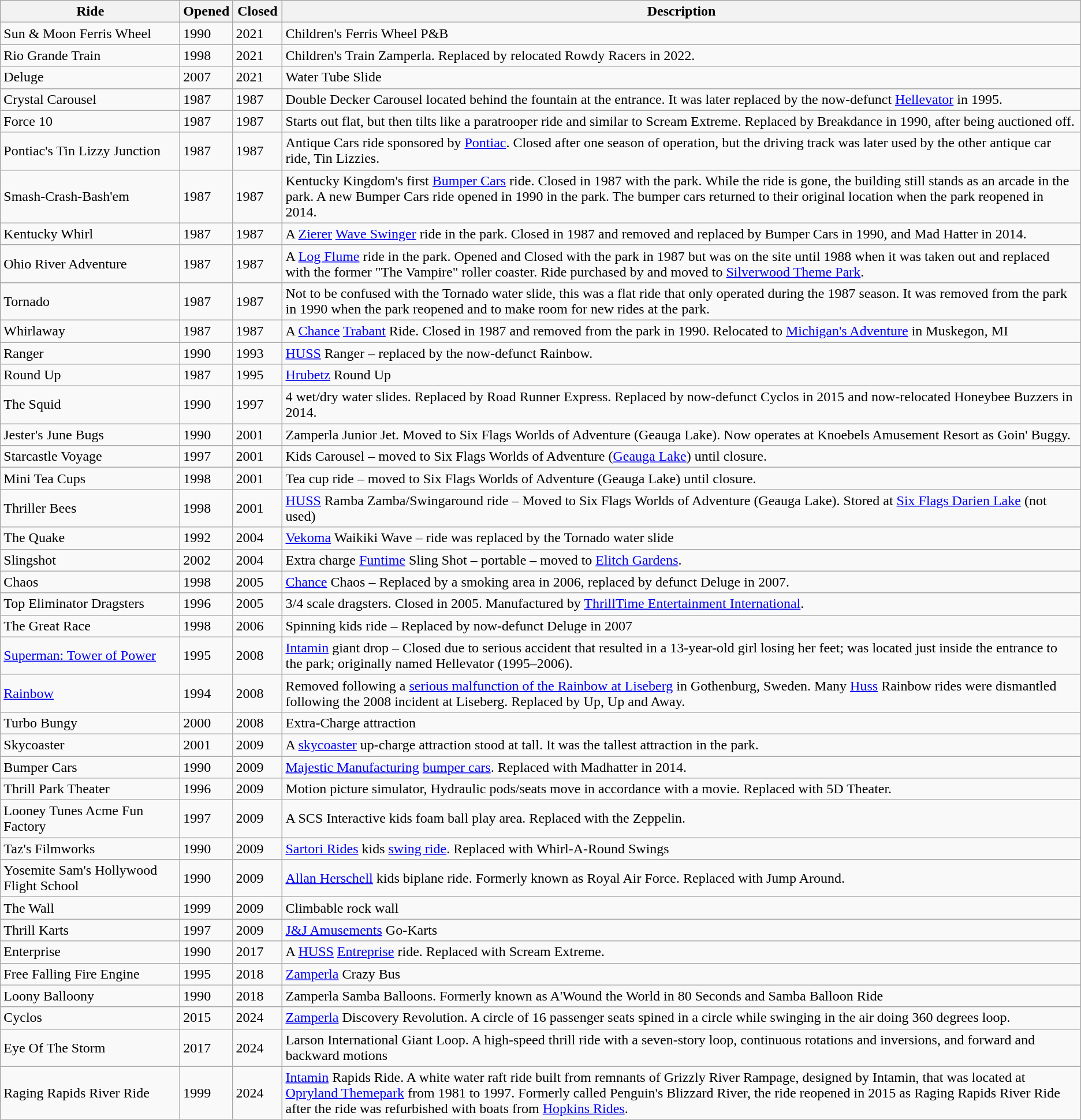<table class="wikitable sortable">
<tr>
<th style="width:200px">Ride</th>
<th style="width:50px">Opened</th>
<th style="width:50px">Closed</th>
<th>Description</th>
</tr>
<tr>
<td>Sun & Moon Ferris Wheel</td>
<td>1990</td>
<td>2021</td>
<td>Children's Ferris Wheel P&B</td>
</tr>
<tr>
<td>Rio Grande Train</td>
<td>1998</td>
<td>2021</td>
<td>Children's Train Zamperla. Replaced by relocated Rowdy Racers in 2022.</td>
</tr>
<tr>
<td>Deluge</td>
<td>2007</td>
<td>2021</td>
<td>Water Tube Slide</td>
</tr>
<tr>
<td>Crystal Carousel</td>
<td>1987</td>
<td>1987</td>
<td>Double Decker Carousel located behind the fountain at the entrance. It was later replaced by the now-defunct <a href='#'>Hellevator</a> in 1995.</td>
</tr>
<tr>
<td>Force 10</td>
<td>1987</td>
<td>1987</td>
<td>Starts out flat, but then tilts like a paratrooper ride and similar to Scream Extreme. Replaced by Breakdance in 1990, after being auctioned off.</td>
</tr>
<tr>
<td>Pontiac's Tin Lizzy Junction</td>
<td>1987</td>
<td>1987</td>
<td>Antique Cars ride sponsored by <a href='#'>Pontiac</a>. Closed after one season of operation, but the driving track was later used by the other antique car ride, Tin Lizzies.</td>
</tr>
<tr>
<td>Smash-Crash-Bash'em</td>
<td>1987</td>
<td>1987</td>
<td>Kentucky Kingdom's first <a href='#'>Bumper Cars</a> ride. Closed in 1987 with the park. While the ride is gone, the building still stands as an arcade in the park. A new Bumper Cars ride opened in 1990 in the park. The bumper cars returned to their original location when the park reopened in 2014.</td>
</tr>
<tr>
<td>Kentucky Whirl</td>
<td>1987</td>
<td>1987</td>
<td>A <a href='#'>Zierer</a> <a href='#'>Wave Swinger</a> ride in the park. Closed in 1987 and removed and replaced by Bumper Cars in 1990, and Mad Hatter in 2014.</td>
</tr>
<tr>
<td>Ohio River Adventure</td>
<td>1987</td>
<td>1987</td>
<td>A <a href='#'>Log Flume</a> ride in the park. Opened and Closed with the park in 1987 but was on the site until 1988 when it was taken out and replaced with the former "The Vampire" roller coaster. Ride purchased by and moved to <a href='#'>Silverwood Theme Park</a>.</td>
</tr>
<tr>
<td>Tornado</td>
<td>1987</td>
<td>1987</td>
<td>Not to be confused with the Tornado water slide, this was a flat ride that only operated during the 1987 season. It was removed from the park in 1990 when the park reopened and to make room for new rides at the park.</td>
</tr>
<tr>
<td>Whirlaway</td>
<td>1987</td>
<td>1987</td>
<td>A <a href='#'>Chance</a> <a href='#'>Trabant</a> Ride. Closed in 1987 and removed from the park in 1990. Relocated to <a href='#'>Michigan's Adventure</a> in Muskegon, MI</td>
</tr>
<tr>
<td>Ranger</td>
<td>1990</td>
<td>1993</td>
<td><a href='#'>HUSS</a> Ranger – replaced by the now-defunct Rainbow.</td>
</tr>
<tr>
<td>Round Up</td>
<td>1987</td>
<td>1995</td>
<td><a href='#'>Hrubetz</a> Round Up</td>
</tr>
<tr>
<td>The Squid</td>
<td>1990</td>
<td>1997</td>
<td>4 wet/dry water slides. Replaced by Road Runner Express. Replaced by now-defunct Cyclos in 2015 and now-relocated Honeybee Buzzers in 2014.</td>
</tr>
<tr>
<td>Jester's June Bugs</td>
<td>1990</td>
<td>2001</td>
<td>Zamperla Junior Jet. Moved to Six Flags Worlds of Adventure (Geauga Lake). Now operates at Knoebels Amusement Resort as Goin' Buggy.</td>
</tr>
<tr>
<td>Starcastle Voyage</td>
<td>1997</td>
<td>2001</td>
<td>Kids Carousel – moved to Six Flags Worlds of Adventure (<a href='#'>Geauga Lake</a>) until closure.</td>
</tr>
<tr>
<td>Mini Tea Cups</td>
<td>1998</td>
<td>2001</td>
<td>Tea cup ride – moved to Six Flags Worlds of Adventure (Geauga Lake) until closure.</td>
</tr>
<tr>
<td>Thriller Bees</td>
<td>1998</td>
<td>2001</td>
<td><a href='#'>HUSS</a> Ramba Zamba/Swingaround ride – Moved to Six Flags Worlds of Adventure (Geauga Lake). Stored at <a href='#'>Six Flags Darien Lake</a> (not used)</td>
</tr>
<tr>
<td>The Quake</td>
<td>1992</td>
<td>2004</td>
<td><a href='#'>Vekoma</a> Waikiki Wave – ride was replaced by the Tornado water slide</td>
</tr>
<tr>
<td>Slingshot</td>
<td>2002</td>
<td>2004</td>
<td>Extra charge <a href='#'>Funtime</a> Sling Shot – portable – moved to <a href='#'>Elitch Gardens</a>.</td>
</tr>
<tr>
<td>Chaos</td>
<td>1998</td>
<td>2005</td>
<td><a href='#'>Chance</a> Chaos – Replaced by a smoking area in 2006, replaced by defunct Deluge in 2007.</td>
</tr>
<tr>
<td>Top Eliminator Dragsters</td>
<td>1996</td>
<td>2005</td>
<td>3/4 scale dragsters. Closed in 2005. Manufactured by <a href='#'>ThrillTime Entertainment International</a>.</td>
</tr>
<tr>
<td>The Great Race</td>
<td>1998</td>
<td>2006</td>
<td>Spinning kids ride – Replaced by now-defunct Deluge in 2007</td>
</tr>
<tr>
<td><a href='#'>Superman: Tower of Power</a></td>
<td>1995</td>
<td>2008</td>
<td><a href='#'>Intamin</a>  giant drop – Closed due to serious accident that resulted in a 13-year-old girl losing her feet; was located just inside the entrance to the park; originally named Hellevator (1995–2006).</td>
</tr>
<tr>
<td><a href='#'>Rainbow</a></td>
<td>1994</td>
<td>2008</td>
<td>Removed following a <a href='#'>serious malfunction of the Rainbow at Liseberg</a> in Gothenburg, Sweden. Many <a href='#'>Huss</a> Rainbow rides were dismantled following the 2008 incident at Liseberg. Replaced by Up, Up and Away.</td>
</tr>
<tr>
<td>Turbo Bungy</td>
<td>2000</td>
<td>2008</td>
<td>Extra-Charge attraction</td>
</tr>
<tr>
<td>Skycoaster</td>
<td>2001</td>
<td>2009</td>
<td>A <a href='#'>skycoaster</a> up-charge attraction stood at  tall. It was the tallest attraction in the park.</td>
</tr>
<tr>
<td>Bumper Cars</td>
<td>1990</td>
<td>2009</td>
<td><a href='#'>Majestic Manufacturing</a> <a href='#'>bumper cars</a>. Replaced with Madhatter in 2014.</td>
</tr>
<tr>
<td>Thrill Park Theater</td>
<td>1996</td>
<td>2009</td>
<td>Motion picture simulator, Hydraulic pods/seats move in accordance with a movie. Replaced with 5D Theater.</td>
</tr>
<tr>
<td>Looney Tunes Acme Fun Factory</td>
<td>1997</td>
<td>2009</td>
<td>A SCS Interactive kids foam ball play area. Replaced with the Zeppelin.</td>
</tr>
<tr>
<td>Taz's Filmworks</td>
<td>1990</td>
<td>2009</td>
<td><a href='#'>Sartori Rides</a> kids <a href='#'>swing ride</a>. Replaced with Whirl-A-Round Swings</td>
</tr>
<tr>
<td>Yosemite Sam's Hollywood Flight School</td>
<td>1990</td>
<td>2009</td>
<td><a href='#'>Allan Herschell</a> kids biplane ride. Formerly known as Royal Air Force. Replaced with Jump Around.</td>
</tr>
<tr>
<td>The Wall</td>
<td>1999</td>
<td>2009</td>
<td>Climbable rock wall</td>
</tr>
<tr>
<td>Thrill Karts</td>
<td>1997</td>
<td>2009</td>
<td><a href='#'>J&J Amusements</a> Go-Karts</td>
</tr>
<tr>
<td>Enterprise</td>
<td>1990</td>
<td>2017</td>
<td>A <a href='#'>HUSS</a> <a href='#'>Entreprise</a> ride. Replaced with Scream Extreme.</td>
</tr>
<tr>
<td>Free Falling Fire Engine</td>
<td>1995</td>
<td>2018</td>
<td><a href='#'>Zamperla</a> Crazy Bus</td>
</tr>
<tr>
<td>Loony Balloony</td>
<td>1990</td>
<td>2018</td>
<td>Zamperla Samba Balloons. Formerly known as A'Wound the World in 80 Seconds and Samba Balloon Ride</td>
</tr>
<tr>
<td>Cyclos</td>
<td>2015</td>
<td>2024</td>
<td><a href='#'>Zamperla</a> Discovery Revolution. A circle of 16 passenger seats spined in a circle while swinging in the air doing 360 degrees loop.</td>
</tr>
<tr>
<td>Eye Of The Storm</td>
<td>2017</td>
<td>2024</td>
<td>Larson International Giant Loop. A high-speed thrill ride with a seven-story loop, continuous rotations and inversions, and forward and backward motions</td>
</tr>
<tr>
<td>Raging Rapids River Ride</td>
<td>1999</td>
<td>2024</td>
<td><a href='#'>Intamin</a> Rapids Ride. A white water raft ride built from remnants of Grizzly River Rampage, designed by Intamin, that was located at <a href='#'>Opryland Themepark</a> from 1981 to 1997. Formerly called Penguin's Blizzard River, the ride reopened in 2015 as Raging Rapids River Ride after the ride was refurbished with boats from <a href='#'>Hopkins Rides</a>.</td>
</tr>
</table>
